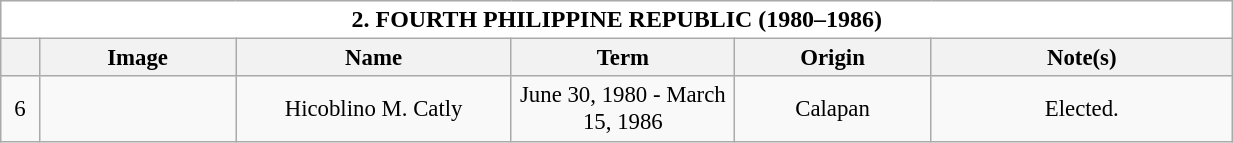<table class="wikitable collapsible collapsed" style="vertical-align:top;text-align:center;font-size:95%;">
<tr>
<th style="background-color:white;font-size:105%;width:51em;" colspan=6>2. FOURTH PHILIPPINE REPUBLIC (1980–1986)</th>
</tr>
<tr>
<th style="width: 1em;text-align:center"></th>
<th style="width: 7em;text-align:center">Image</th>
<th style="width: 10em;text-align:center">Name</th>
<th style="width: 8em;text-align:center">Term</th>
<th style="width: 7em;text-align:center">Origin</th>
<th style="width: 11em;text-align:center">Note(s)</th>
</tr>
<tr>
<td>6</td>
<td></td>
<td>Hicoblino M. Catly</td>
<td>June 30, 1980 - March 15, 1986</td>
<td>Calapan</td>
<td>Elected.</td>
</tr>
</table>
